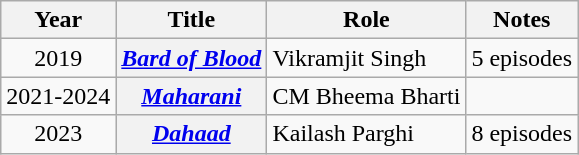<table class="wikitable plainrowheaders sortable ">
<tr>
<th>Year</th>
<th>Title</th>
<th>Role</th>
<th>Notes</th>
</tr>
<tr>
<td style="text-align:center;">2019</td>
<th scope="row"><em><a href='#'>Bard of Blood</a></em></th>
<td>Vikramjit Singh</td>
<td>5 episodes</td>
</tr>
<tr>
<td style="text-align:center;">2021-2024</td>
<th scope="row"><em><a href='#'>Maharani</a></em></th>
<td>CM Bheema Bharti</td>
<td></td>
</tr>
<tr>
<td style="text-align:center;">2023</td>
<th scope="row"><em><a href='#'>Dahaad</a></em></th>
<td>Kailash Parghi</td>
<td>8 episodes</td>
</tr>
</table>
